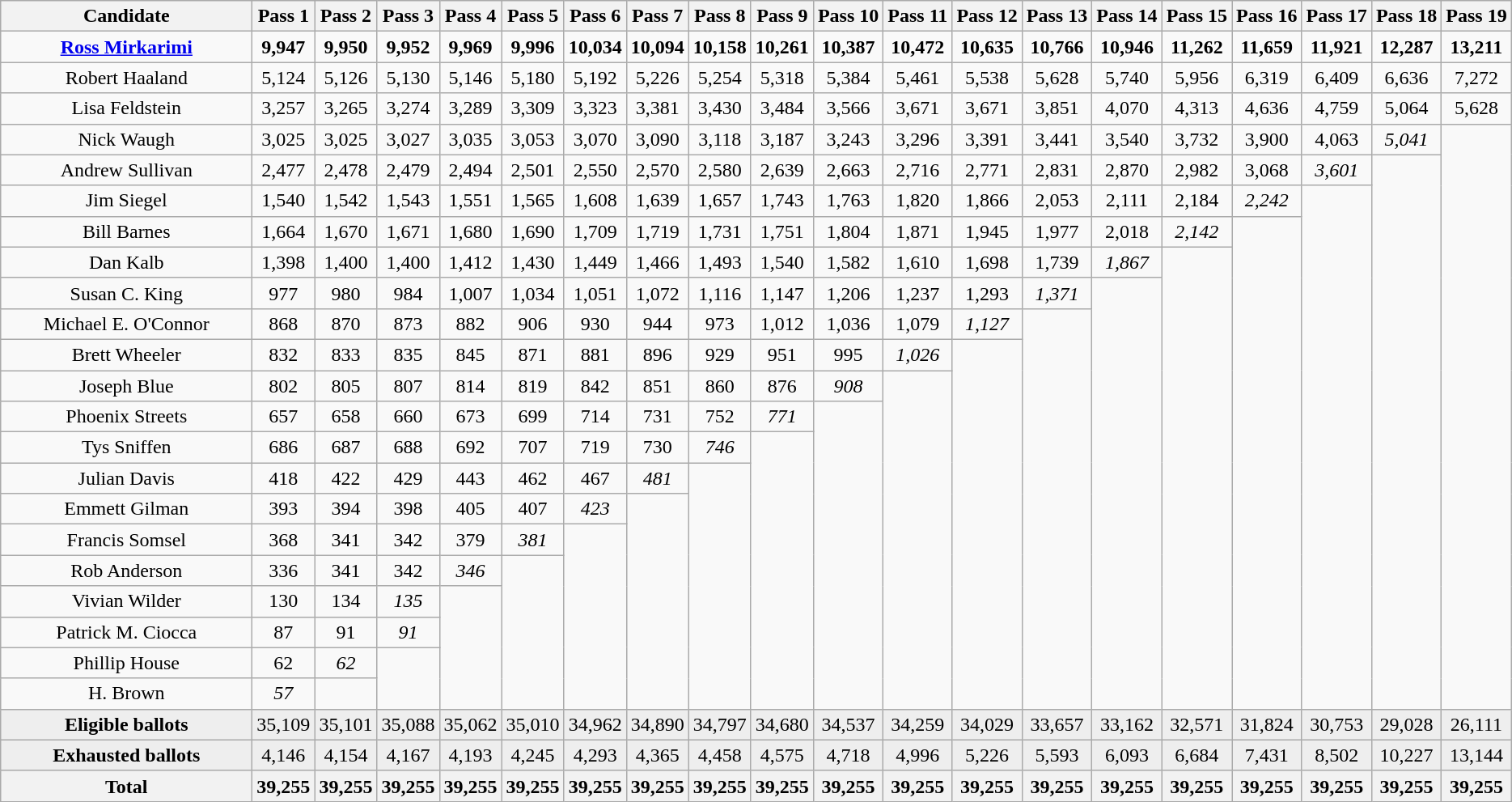<table class="wikitable" style="text-align: center;">
<tr>
<th width="200">Candidate</th>
<th>Pass 1</th>
<th>Pass 2</th>
<th>Pass 3</th>
<th>Pass 4</th>
<th>Pass 5</th>
<th>Pass 6</th>
<th>Pass 7</th>
<th>Pass 8</th>
<th>Pass 9</th>
<th>Pass 10</th>
<th>Pass 11</th>
<th>Pass 12</th>
<th>Pass 13</th>
<th>Pass 14</th>
<th>Pass 15</th>
<th>Pass 16</th>
<th>Pass 17</th>
<th>Pass 18</th>
<th>Pass 19</th>
</tr>
<tr>
<td><strong><a href='#'>Ross Mirkarimi</a></strong></td>
<td><strong>9,947</strong></td>
<td><strong>9,950</strong></td>
<td><strong>9,952</strong></td>
<td><strong>9,969</strong></td>
<td><strong>9,996</strong></td>
<td><strong>10,034</strong></td>
<td><strong>10,094</strong></td>
<td><strong>10,158</strong></td>
<td><strong>10,261</strong></td>
<td><strong>10,387</strong></td>
<td><strong>10,472</strong></td>
<td><strong>10,635</strong></td>
<td><strong>10,766</strong></td>
<td><strong>10,946</strong></td>
<td><strong>11,262</strong></td>
<td><strong>11,659</strong></td>
<td><strong>11,921</strong></td>
<td><strong>12,287</strong></td>
<td><strong>13,211</strong></td>
</tr>
<tr>
<td>Robert Haaland</td>
<td>5,124</td>
<td>5,126</td>
<td>5,130</td>
<td>5,146</td>
<td>5,180</td>
<td>5,192</td>
<td>5,226</td>
<td>5,254</td>
<td>5,318</td>
<td>5,384</td>
<td>5,461</td>
<td>5,538</td>
<td>5,628</td>
<td>5,740</td>
<td>5,956</td>
<td>6,319</td>
<td>6,409</td>
<td>6,636</td>
<td>7,272</td>
</tr>
<tr>
<td>Lisa Feldstein</td>
<td>3,257</td>
<td>3,265</td>
<td>3,274</td>
<td>3,289</td>
<td>3,309</td>
<td>3,323</td>
<td>3,381</td>
<td>3,430</td>
<td>3,484</td>
<td>3,566</td>
<td>3,671</td>
<td>3,671</td>
<td>3,851</td>
<td>4,070</td>
<td>4,313</td>
<td>4,636</td>
<td>4,759</td>
<td>5,064</td>
<td>5,628</td>
</tr>
<tr>
<td>Nick Waugh</td>
<td>3,025</td>
<td>3,025</td>
<td>3,027</td>
<td>3,035</td>
<td>3,053</td>
<td>3,070</td>
<td>3,090</td>
<td>3,118</td>
<td>3,187</td>
<td>3,243</td>
<td>3,296</td>
<td>3,391</td>
<td>3,441</td>
<td>3,540</td>
<td>3,732</td>
<td>3,900</td>
<td>4,063</td>
<td><em>5,041</em></td>
<td rowspan="19"></td>
</tr>
<tr>
<td>Andrew Sullivan</td>
<td>2,477</td>
<td>2,478</td>
<td>2,479</td>
<td>2,494</td>
<td>2,501</td>
<td>2,550</td>
<td>2,570</td>
<td>2,580</td>
<td>2,639</td>
<td>2,663</td>
<td>2,716</td>
<td>2,771</td>
<td>2,831</td>
<td>2,870</td>
<td>2,982</td>
<td>3,068</td>
<td><em>3,601</em></td>
<td rowspan="18"></td>
</tr>
<tr>
<td>Jim Siegel</td>
<td>1,540</td>
<td>1,542</td>
<td>1,543</td>
<td>1,551</td>
<td>1,565</td>
<td>1,608</td>
<td>1,639</td>
<td>1,657</td>
<td>1,743</td>
<td>1,763</td>
<td>1,820</td>
<td>1,866</td>
<td>2,053</td>
<td>2,111</td>
<td>2,184</td>
<td><em>2,242</em></td>
<td rowspan="17"></td>
</tr>
<tr>
<td>Bill Barnes</td>
<td>1,664</td>
<td>1,670</td>
<td>1,671</td>
<td>1,680</td>
<td>1,690</td>
<td>1,709</td>
<td>1,719</td>
<td>1,731</td>
<td>1,751</td>
<td>1,804</td>
<td>1,871</td>
<td>1,945</td>
<td>1,977</td>
<td>2,018</td>
<td><em>2,142</em></td>
<td rowspan="16"></td>
</tr>
<tr>
<td>Dan Kalb</td>
<td>1,398</td>
<td>1,400</td>
<td>1,400</td>
<td>1,412</td>
<td>1,430</td>
<td>1,449</td>
<td>1,466</td>
<td>1,493</td>
<td>1,540</td>
<td>1,582</td>
<td>1,610</td>
<td>1,698</td>
<td>1,739</td>
<td><em>1,867</em></td>
<td rowspan="15"></td>
</tr>
<tr>
<td>Susan C. King</td>
<td>977</td>
<td>980</td>
<td>984</td>
<td>1,007</td>
<td>1,034</td>
<td>1,051</td>
<td>1,072</td>
<td>1,116</td>
<td>1,147</td>
<td>1,206</td>
<td>1,237</td>
<td>1,293</td>
<td><em>1,371</em></td>
<td rowspan="14"></td>
</tr>
<tr>
<td>Michael E. O'Connor</td>
<td>868</td>
<td>870</td>
<td>873</td>
<td>882</td>
<td>906</td>
<td>930</td>
<td>944</td>
<td>973</td>
<td>1,012</td>
<td>1,036</td>
<td>1,079</td>
<td><em>1,127</em></td>
<td rowspan="13"></td>
</tr>
<tr>
<td>Brett Wheeler</td>
<td>832</td>
<td>833</td>
<td>835</td>
<td>845</td>
<td>871</td>
<td>881</td>
<td>896</td>
<td>929</td>
<td>951</td>
<td>995</td>
<td><em>1,026</em></td>
<td rowspan="12"></td>
</tr>
<tr>
<td>Joseph Blue</td>
<td>802</td>
<td>805</td>
<td>807</td>
<td>814</td>
<td>819</td>
<td>842</td>
<td>851</td>
<td>860</td>
<td>876</td>
<td><em>908</em></td>
<td rowspan="11"></td>
</tr>
<tr>
<td>Phoenix Streets</td>
<td>657</td>
<td>658</td>
<td>660</td>
<td>673</td>
<td>699</td>
<td>714</td>
<td>731</td>
<td>752</td>
<td><em>771</em></td>
<td rowspan="10"></td>
</tr>
<tr>
<td>Tys Sniffen</td>
<td>686</td>
<td>687</td>
<td>688</td>
<td>692</td>
<td>707</td>
<td>719</td>
<td>730</td>
<td><em>746</em></td>
<td rowspan="9"></td>
</tr>
<tr>
<td>Julian Davis</td>
<td>418</td>
<td>422</td>
<td>429</td>
<td>443</td>
<td>462</td>
<td>467</td>
<td><em>481</em></td>
<td rowspan="8"></td>
</tr>
<tr>
<td>Emmett Gilman</td>
<td>393</td>
<td>394</td>
<td>398</td>
<td>405</td>
<td>407</td>
<td><em>423</em></td>
<td rowspan="7"></td>
</tr>
<tr>
<td>Francis Somsel</td>
<td>368</td>
<td>341</td>
<td>342</td>
<td>379</td>
<td><em>381</em></td>
<td rowspan="6"></td>
</tr>
<tr>
<td>Rob Anderson</td>
<td>336</td>
<td>341</td>
<td>342</td>
<td><em>346</em></td>
<td rowspan="5"></td>
</tr>
<tr>
<td>Vivian Wilder</td>
<td>130</td>
<td>134</td>
<td><em>135</em></td>
<td rowspan="4"></td>
</tr>
<tr>
<td>Patrick M. Ciocca</td>
<td>87</td>
<td>91</td>
<td><em>91</em></td>
</tr>
<tr>
<td>Phillip House</td>
<td>62</td>
<td><em>62</em></td>
<td rowspan="2"></td>
</tr>
<tr>
<td>H. Brown</td>
<td><em>57</em></td>
<td></td>
</tr>
<tr bgcolor="#EEEEEE">
<td><strong>Eligible ballots</strong></td>
<td>35,109</td>
<td>35,101</td>
<td>35,088</td>
<td>35,062</td>
<td>35,010</td>
<td>34,962</td>
<td>34,890</td>
<td>34,797</td>
<td>34,680</td>
<td>34,537</td>
<td>34,259</td>
<td>34,029</td>
<td>33,657</td>
<td>33,162</td>
<td>32,571</td>
<td>31,824</td>
<td>30,753</td>
<td>29,028</td>
<td>26,111</td>
</tr>
<tr bgcolor="#EEEEEE">
<td><strong>Exhausted ballots</strong></td>
<td>4,146</td>
<td>4,154</td>
<td>4,167</td>
<td>4,193</td>
<td>4,245</td>
<td>4,293</td>
<td>4,365</td>
<td>4,458</td>
<td>4,575</td>
<td>4,718</td>
<td>4,996</td>
<td>5,226</td>
<td>5,593</td>
<td>6,093</td>
<td>6,684</td>
<td>7,431</td>
<td>8,502</td>
<td>10,227</td>
<td>13,144</td>
</tr>
<tr>
<th scope="row">Total</th>
<th>39,255</th>
<th>39,255</th>
<th>39,255</th>
<th>39,255</th>
<th>39,255</th>
<th>39,255</th>
<th>39,255</th>
<th>39,255</th>
<th>39,255</th>
<th>39,255</th>
<th>39,255</th>
<th>39,255</th>
<th>39,255</th>
<th>39,255</th>
<th>39,255</th>
<th>39,255</th>
<th>39,255</th>
<th>39,255</th>
<th>39,255</th>
</tr>
</table>
